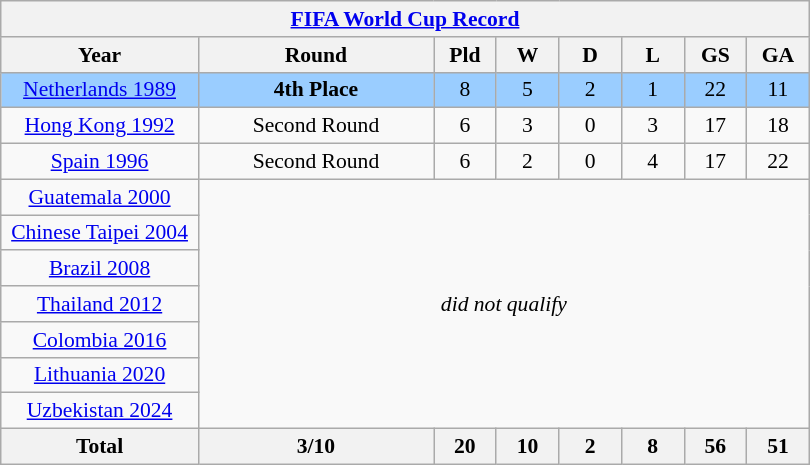<table class="wikitable" style="text-align: center;font-size:90%;">
<tr>
<th colspan=8><a href='#'>FIFA World Cup Record</a></th>
</tr>
<tr>
<th width=125>Year</th>
<th width=150>Round</th>
<th width=35>Pld</th>
<th width=35>W</th>
<th width=35>D</th>
<th width=35>L</th>
<th width=35>GS</th>
<th width=35>GA</th>
</tr>
<tr bgcolor=#9acdff>
<td><a href='#'>Netherlands 1989</a></td>
<td><strong>4th Place</strong></td>
<td>8</td>
<td>5</td>
<td>2</td>
<td>1</td>
<td>22</td>
<td>11</td>
</tr>
<tr>
<td><a href='#'>Hong Kong 1992</a></td>
<td>Second Round</td>
<td>6</td>
<td>3</td>
<td>0</td>
<td>3</td>
<td>17</td>
<td>18</td>
</tr>
<tr>
<td><a href='#'>Spain 1996</a></td>
<td>Second Round</td>
<td>6</td>
<td>2</td>
<td>0</td>
<td>4</td>
<td>17</td>
<td>22</td>
</tr>
<tr>
<td><a href='#'>Guatemala 2000</a></td>
<td colspan=7 rowspan=7><em>did not qualify</em></td>
</tr>
<tr>
<td><a href='#'>Chinese Taipei 2004</a></td>
</tr>
<tr>
<td><a href='#'>Brazil 2008</a></td>
</tr>
<tr>
<td><a href='#'>Thailand 2012</a></td>
</tr>
<tr>
<td><a href='#'>Colombia 2016</a></td>
</tr>
<tr>
<td><a href='#'>Lithuania 2020</a></td>
</tr>
<tr>
<td><a href='#'>Uzbekistan 2024</a></td>
</tr>
<tr>
<th><strong>Total</strong></th>
<th>3/10</th>
<th>20</th>
<th>10</th>
<th>2</th>
<th>8</th>
<th>56</th>
<th>51</th>
</tr>
</table>
